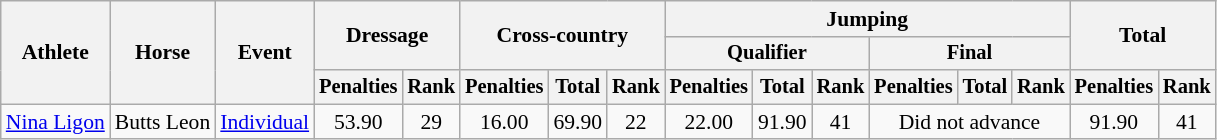<table class=wikitable style="font-size:90%">
<tr>
<th rowspan="3">Athlete</th>
<th rowspan="3">Horse</th>
<th rowspan="3">Event</th>
<th colspan="2" rowspan="2">Dressage</th>
<th colspan="3" rowspan="2">Cross-country</th>
<th colspan="6">Jumping</th>
<th colspan="2" rowspan="2">Total</th>
</tr>
<tr style="font-size:95%">
<th colspan="3">Qualifier</th>
<th colspan="3">Final</th>
</tr>
<tr style="font-size:95%">
<th>Penalties</th>
<th>Rank</th>
<th>Penalties</th>
<th>Total</th>
<th>Rank</th>
<th>Penalties</th>
<th>Total</th>
<th>Rank</th>
<th>Penalties</th>
<th>Total</th>
<th>Rank</th>
<th>Penalties</th>
<th>Rank</th>
</tr>
<tr align=center>
<td align=left><a href='#'>Nina Ligon</a></td>
<td align=left>Butts Leon</td>
<td align=left><a href='#'>Individual</a></td>
<td>53.90</td>
<td>29</td>
<td>16.00</td>
<td>69.90</td>
<td>22</td>
<td>22.00</td>
<td>91.90</td>
<td>41</td>
<td colspan=3>Did not advance</td>
<td>91.90</td>
<td>41</td>
</tr>
</table>
